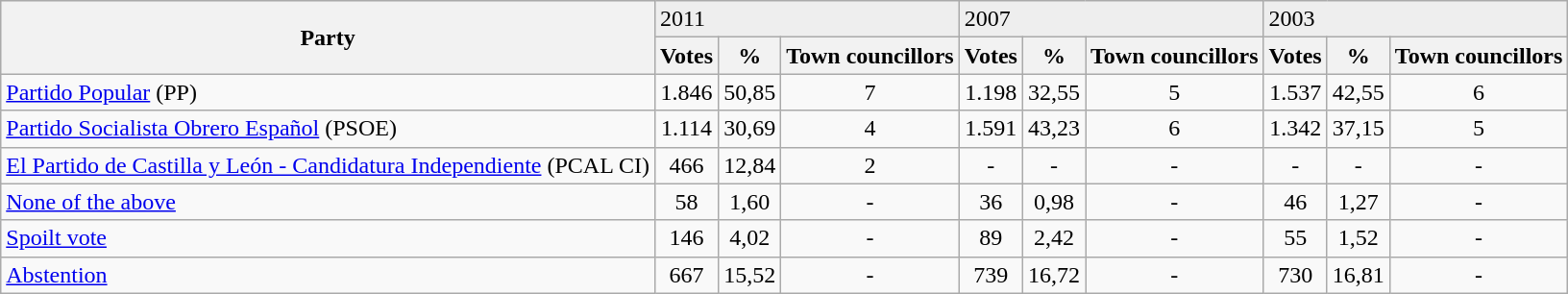<table class="wikitable">
<tr style="background:#eee">
<th rowspan=2>Party</th>
<td colspan=3>2011</td>
<td colspan=3>2007</td>
<td colspan=3>2003</td>
</tr>
<tr align="center"| style="background:#eee">
<th>Votes</th>
<th>%</th>
<th>Town councillors</th>
<th>Votes</th>
<th>%</th>
<th>Town councillors</th>
<th>Votes</th>
<th>%</th>
<th>Town councillors</th>
</tr>
<tr align=center>
<td align="left"> <a href='#'>Partido Popular</a> (PP)</td>
<td>1.846</td>
<td>50,85</td>
<td>7</td>
<td>1.198</td>
<td>32,55</td>
<td>5</td>
<td>1.537</td>
<td>42,55</td>
<td>6</td>
</tr>
<tr align=center>
<td align="left"> <a href='#'>Partido Socialista Obrero Español</a> (PSOE)</td>
<td>1.114</td>
<td>30,69</td>
<td>4</td>
<td>1.591</td>
<td>43,23</td>
<td>6</td>
<td>1.342</td>
<td>37,15</td>
<td>5</td>
</tr>
<tr align=center>
<td align="left"><a href='#'>El Partido de Castilla y León - Candidatura Independiente</a> (PCAL CI)</td>
<td>466</td>
<td>12,84</td>
<td>2</td>
<td>-</td>
<td>-</td>
<td>-</td>
<td>-</td>
<td>-</td>
<td>-</td>
</tr>
<tr align=center>
<td align="left"><a href='#'>None of the above</a></td>
<td>58</td>
<td>1,60</td>
<td>-</td>
<td>36</td>
<td>0,98</td>
<td>-</td>
<td>46</td>
<td>1,27</td>
<td>-</td>
</tr>
<tr align=center>
<td align="left"><a href='#'>Spoilt vote</a></td>
<td>146</td>
<td>4,02</td>
<td>-</td>
<td>89</td>
<td>2,42</td>
<td>-</td>
<td>55</td>
<td>1,52</td>
<td>-</td>
</tr>
<tr align=center>
<td align="left"><a href='#'>Abstention</a></td>
<td>667</td>
<td>15,52</td>
<td>-</td>
<td>739</td>
<td>16,72</td>
<td>-</td>
<td>730</td>
<td>16,81</td>
<td>-</td>
</tr>
</table>
